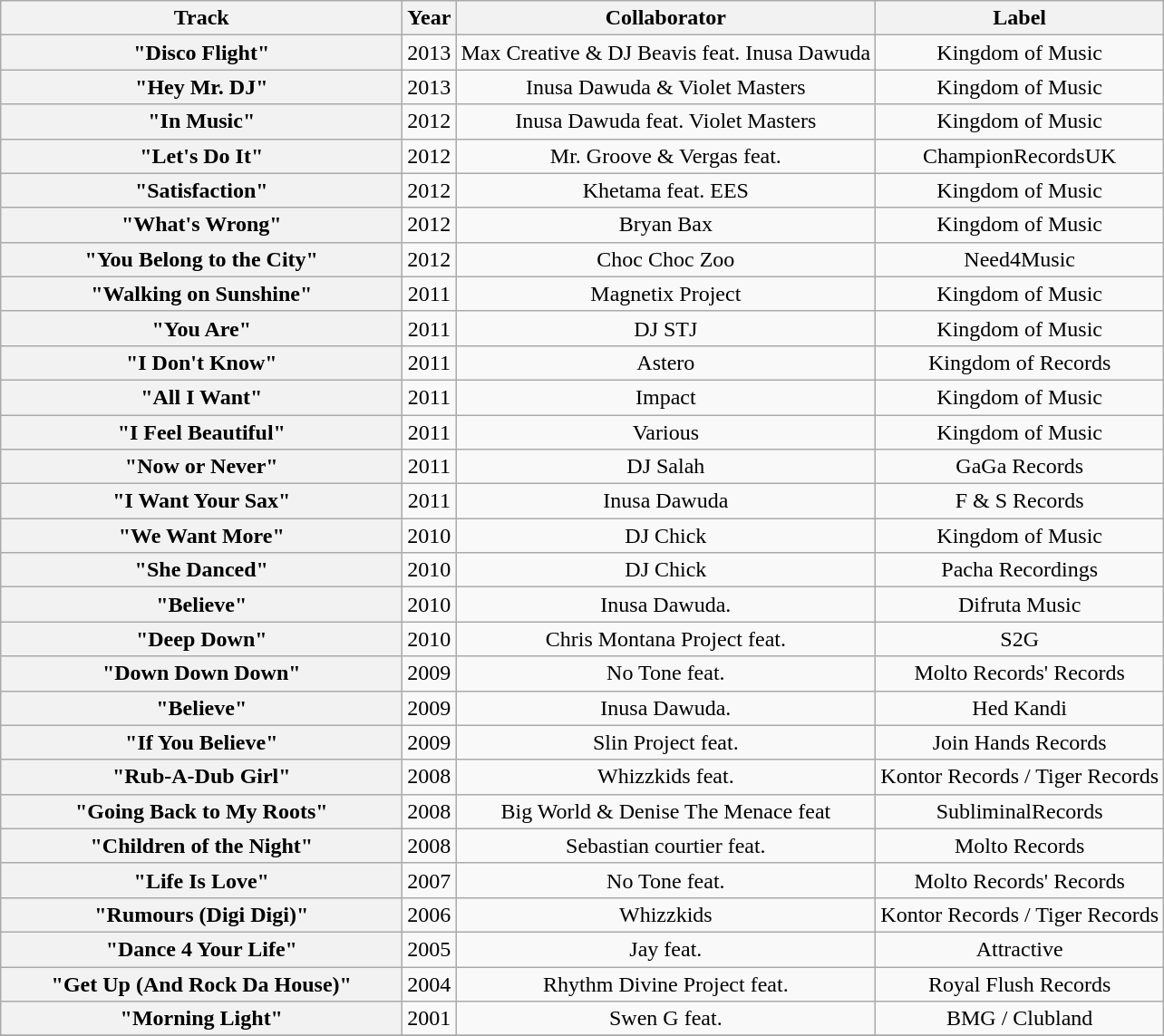<table class="wikitable plainrowheaders" style="text-align:center;" border="1">
<tr>
<th scope="col" style="width:18em;">Track</th>
<th scope="col">Year</th>
<th scope="col">Collaborator</th>
<th scope="col">Label</th>
</tr>
<tr>
<th scope="row">"Disco Flight"</th>
<td>2013</td>
<td>Max Creative & DJ Beavis feat. Inusa Dawuda</td>
<td>Kingdom of Music</td>
</tr>
<tr>
<th scope="row">"Hey Mr. DJ"</th>
<td>2013</td>
<td>Inusa Dawuda & Violet Masters</td>
<td>Kingdom of Music</td>
</tr>
<tr>
<th scope="row">"In Music"</th>
<td>2012</td>
<td>Inusa Dawuda feat. Violet Masters</td>
<td>Kingdom of Music</td>
</tr>
<tr>
<th scope="row">"Let's Do It"</th>
<td>2012</td>
<td>Mr. Groove & Vergas feat.</td>
<td>ChampionRecordsUK</td>
</tr>
<tr>
<th scope="row">"Satisfaction"</th>
<td>2012</td>
<td>Khetama feat. EES</td>
<td>Kingdom of Music</td>
</tr>
<tr>
<th scope="row">"What's Wrong"</th>
<td>2012</td>
<td>Bryan Bax</td>
<td>Kingdom of Music</td>
</tr>
<tr>
<th scope="row">"You Belong to the City"</th>
<td>2012</td>
<td>Choc Choc Zoo</td>
<td>Need4Music</td>
</tr>
<tr>
<th scope="row">"Walking on Sunshine"</th>
<td>2011</td>
<td>Magnetix Project</td>
<td>Kingdom of Music</td>
</tr>
<tr>
<th scope="row">"You Are"</th>
<td>2011</td>
<td>DJ STJ</td>
<td>Kingdom of Music</td>
</tr>
<tr>
<th scope="row">"I Don't Know"</th>
<td>2011</td>
<td>Astero</td>
<td>Kingdom of Records</td>
</tr>
<tr>
<th scope="row">"All I Want"</th>
<td>2011</td>
<td>Impact</td>
<td>Kingdom of Music</td>
</tr>
<tr>
<th scope="row">"I Feel Beautiful"</th>
<td>2011</td>
<td>Various</td>
<td>Kingdom of Music</td>
</tr>
<tr>
<th scope="row">"Now or Never"</th>
<td>2011</td>
<td>DJ Salah</td>
<td>GaGa Records</td>
</tr>
<tr>
<th scope="row">"I Want Your Sax"</th>
<td>2011</td>
<td>Inusa Dawuda</td>
<td>F & S Records</td>
</tr>
<tr>
<th scope="row">"We Want More"</th>
<td>2010</td>
<td>DJ Chick</td>
<td>Kingdom of Music</td>
</tr>
<tr>
<th scope="row">"She Danced"</th>
<td>2010</td>
<td>DJ Chick</td>
<td>Pacha Recordings</td>
</tr>
<tr>
<th scope="row">"Believe"</th>
<td>2010</td>
<td>Inusa Dawuda.</td>
<td>Difruta Music</td>
</tr>
<tr>
<th scope="row">"Deep Down"</th>
<td>2010</td>
<td>Chris Montana Project feat.</td>
<td>S2G</td>
</tr>
<tr>
<th scope="row">"Down Down Down"</th>
<td>2009</td>
<td>No Tone feat.</td>
<td>Molto Records' Records</td>
</tr>
<tr>
<th scope="row">"Believe"</th>
<td>2009</td>
<td>Inusa Dawuda.</td>
<td>Hed Kandi</td>
</tr>
<tr>
<th scope="row">"If You Believe"</th>
<td>2009</td>
<td>Slin Project feat.</td>
<td>Join Hands Records</td>
</tr>
<tr>
<th scope="row">"Rub-A-Dub Girl"</th>
<td>2008</td>
<td>Whizzkids feat.</td>
<td>Kontor Records / Tiger Records</td>
</tr>
<tr>
<th scope="row">"Going Back to My Roots"</th>
<td>2008</td>
<td>Big World & Denise The Menace feat</td>
<td>SubliminalRecords</td>
</tr>
<tr>
<th scope="row">"Children of the Night"</th>
<td>2008</td>
<td>Sebastian courtier feat.</td>
<td>Molto Records</td>
</tr>
<tr>
<th scope="row">"Life Is Love"</th>
<td>2007</td>
<td>No Tone feat.</td>
<td>Molto Records' Records</td>
</tr>
<tr>
<th scope="row">"Rumours (Digi Digi)"</th>
<td>2006</td>
<td>Whizzkids</td>
<td>Kontor Records / Tiger Records</td>
</tr>
<tr>
<th scope="row">"Dance 4 Your Life"</th>
<td>2005</td>
<td>Jay feat.</td>
<td>Attractive</td>
</tr>
<tr>
<th scope="row">"Get Up (And Rock Da House)"</th>
<td>2004</td>
<td>Rhythm Divine Project feat.</td>
<td>Royal Flush Records</td>
</tr>
<tr>
<th scope="row">"Morning Light"</th>
<td>2001</td>
<td>Swen G feat.</td>
<td>BMG / Clubland</td>
</tr>
<tr>
</tr>
</table>
